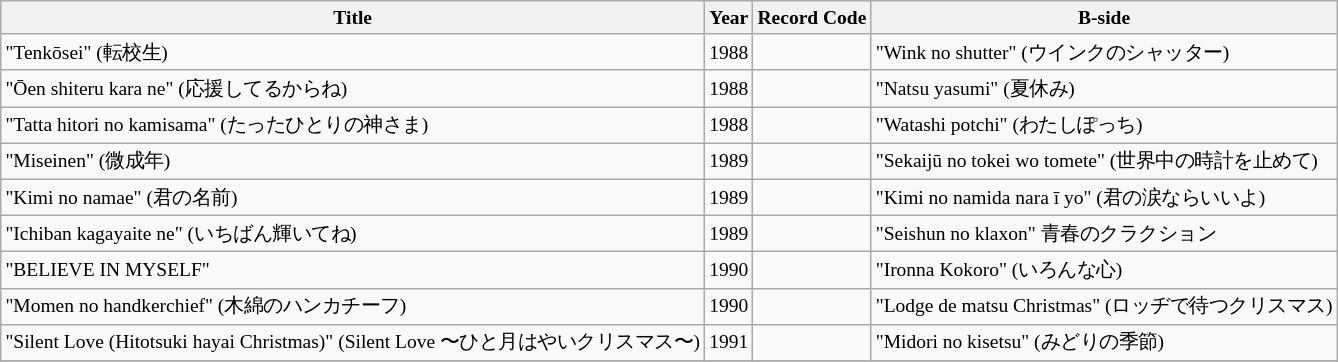<table class="wikitable" style="font-size:small">
<tr>
<th>Title</th>
<th>Year</th>
<th>Record Code</th>
<th>B-side</th>
</tr>
<tr>
<td>"Tenkōsei" (転校生)</td>
<td>1988</td>
<td></td>
<td>"Wink no shutter" (ウインクのシャッター)</td>
</tr>
<tr>
<td>"Ōen shiteru kara ne" (応援してるからね)</td>
<td>1988</td>
<td></td>
<td>"Natsu yasumi" (夏休み)</td>
</tr>
<tr>
<td>"Tatta hitori no kamisama" (たったひとりの神さま)</td>
<td>1988</td>
<td></td>
<td>"Watashi potchi" (わたしぽっち)</td>
</tr>
<tr>
<td>"Miseinen" (微成年)</td>
<td>1989</td>
<td></td>
<td>"Sekaijū no tokei wo tomete" (世界中の時計を止めて)</td>
</tr>
<tr>
<td>"Kimi no namae" (君の名前)</td>
<td>1989</td>
<td></td>
<td>"Kimi no namida nara ī yo" (君の涙ならいいよ)</td>
</tr>
<tr>
<td>"Ichiban kagayaite ne" (いちばん輝いてね)</td>
<td>1989</td>
<td></td>
<td>"Seishun no klaxon" 青春のクラクション</td>
</tr>
<tr>
<td>"BELIEVE IN MYSELF"</td>
<td>1990</td>
<td></td>
<td>"Ironna Kokoro" (いろんな心)</td>
</tr>
<tr>
<td>"Momen no handkerchief" (木綿のハンカチーフ)</td>
<td>1990</td>
<td></td>
<td>"Lodge de matsu Christmas" (ロッヂで待つクリスマス)</td>
</tr>
<tr>
<td>"Silent Love (Hitotsuki hayai Christmas)" (Silent Love 〜ひと月はやいクリスマス〜)</td>
<td>1991</td>
<td></td>
<td>"Midori no kisetsu" (みどりの季節)</td>
</tr>
<tr>
</tr>
</table>
